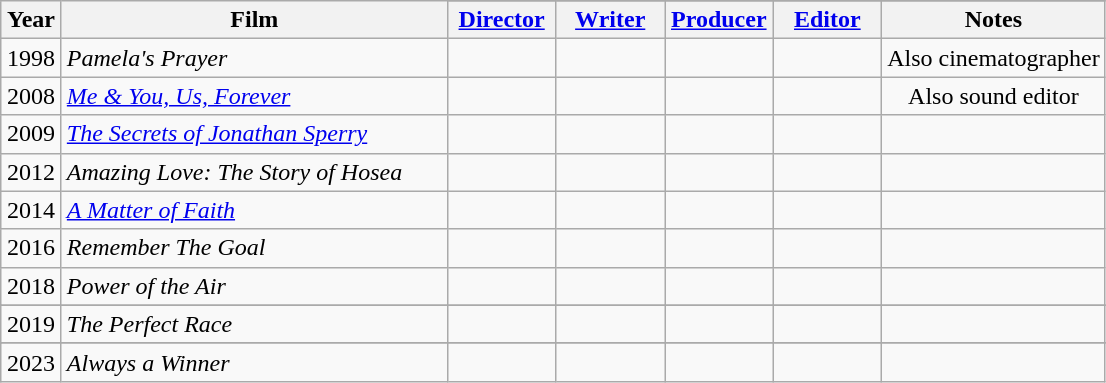<table class="wikitable sortable">
<tr>
<th rowspan="2" width="33">Year</th>
<th rowspan="2" width="250">Film</th>
</tr>
<tr>
<th width=65><a href='#'>Director</a></th>
<th width=65><a href='#'>Writer</a></th>
<th width=65><a href='#'>Producer</a></th>
<th width=65><a href='#'>Editor</a></th>
<th>Notes</th>
</tr>
<tr align="center">
<td>1998</td>
<td align="left"><em>Pamela's Prayer</em></td>
<td></td>
<td></td>
<td></td>
<td></td>
<td>Also cinematographer</td>
</tr>
<tr align="center">
<td>2008</td>
<td align="left"><em><a href='#'>Me & You, Us, Forever</a></em></td>
<td></td>
<td></td>
<td></td>
<td></td>
<td>Also sound editor</td>
</tr>
<tr align="center">
<td>2009</td>
<td align="left"><em><a href='#'>The Secrets of Jonathan Sperry</a></em></td>
<td></td>
<td></td>
<td></td>
<td></td>
<td></td>
</tr>
<tr align="center">
<td>2012</td>
<td align="left"><em>Amazing Love: The Story of Hosea</em></td>
<td></td>
<td></td>
<td></td>
<td></td>
<td></td>
</tr>
<tr align="center">
<td>2014</td>
<td align="left"><em><a href='#'>A Matter of Faith</a></em></td>
<td></td>
<td></td>
<td></td>
<td></td>
<td></td>
</tr>
<tr align="center">
<td>2016</td>
<td align="left"><em>Remember The Goal</em></td>
<td></td>
<td></td>
<td></td>
<td></td>
<td></td>
</tr>
<tr align="center">
<td>2018</td>
<td align="left"><em>Power of the Air</em></td>
<td></td>
<td></td>
<td></td>
<td></td>
<td></td>
</tr>
<tr>
</tr>
<tr align="center">
<td>2019</td>
<td align="left"><em>The Perfect Race</em></td>
<td></td>
<td></td>
<td></td>
<td></td>
<td></td>
</tr>
<tr>
</tr>
<tr align="center">
<td>2023</td>
<td align="left"><em>Always a Winner</em></td>
<td></td>
<td></td>
<td></td>
<td></td>
<td></td>
</tr>
</table>
